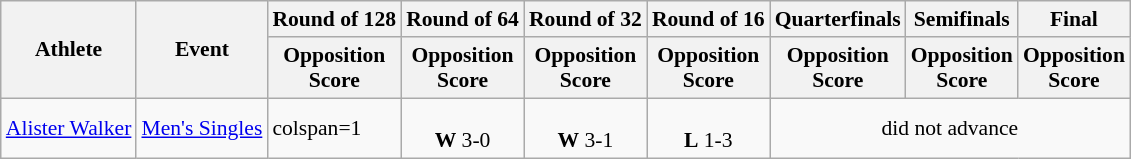<table class=wikitable style="font-size:90%">
<tr>
<th rowspan="2">Athlete</th>
<th rowspan="2">Event</th>
<th>Round of 128</th>
<th>Round of 64</th>
<th>Round of 32</th>
<th>Round of 16</th>
<th>Quarterfinals</th>
<th>Semifinals</th>
<th>Final</th>
</tr>
<tr>
<th>Opposition<br>Score</th>
<th>Opposition<br>Score</th>
<th>Opposition<br>Score</th>
<th>Opposition<br>Score</th>
<th>Opposition<br>Score</th>
<th>Opposition<br>Score</th>
<th>Opposition<br>Score</th>
</tr>
<tr>
<td><a href='#'>Alister Walker</a></td>
<td><a href='#'>Men's Singles</a></td>
<td>colspan=1 </td>
<td align=center><br><strong>W</strong> 3-0</td>
<td align=center><br><strong>W</strong> 3-1</td>
<td align=center><br><strong>L</strong> 1-3</td>
<td align=center colspan=3>did not advance</td>
</tr>
</table>
